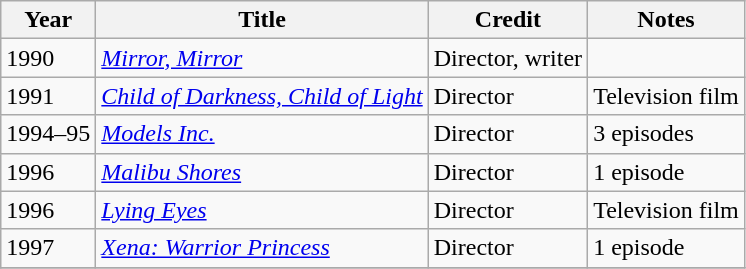<table class="wikitable sortable">
<tr>
<th>Year</th>
<th>Title</th>
<th>Credit</th>
<th>Notes</th>
</tr>
<tr>
<td>1990</td>
<td><em><a href='#'>Mirror, Mirror</a></em></td>
<td>Director, writer</td>
<td></td>
</tr>
<tr>
<td>1991</td>
<td><em><a href='#'>Child of Darkness, Child of Light</a></em></td>
<td>Director</td>
<td>Television film</td>
</tr>
<tr>
<td>1994–95</td>
<td><em><a href='#'>Models Inc.</a></em></td>
<td>Director</td>
<td>3 episodes</td>
</tr>
<tr>
<td>1996</td>
<td><em><a href='#'>Malibu Shores</a></em></td>
<td>Director</td>
<td>1 episode</td>
</tr>
<tr>
<td>1996</td>
<td><em><a href='#'>Lying Eyes</a></em></td>
<td>Director</td>
<td>Television film</td>
</tr>
<tr>
<td>1997</td>
<td><em><a href='#'>Xena: Warrior Princess</a></em></td>
<td>Director</td>
<td>1 episode</td>
</tr>
<tr>
</tr>
</table>
